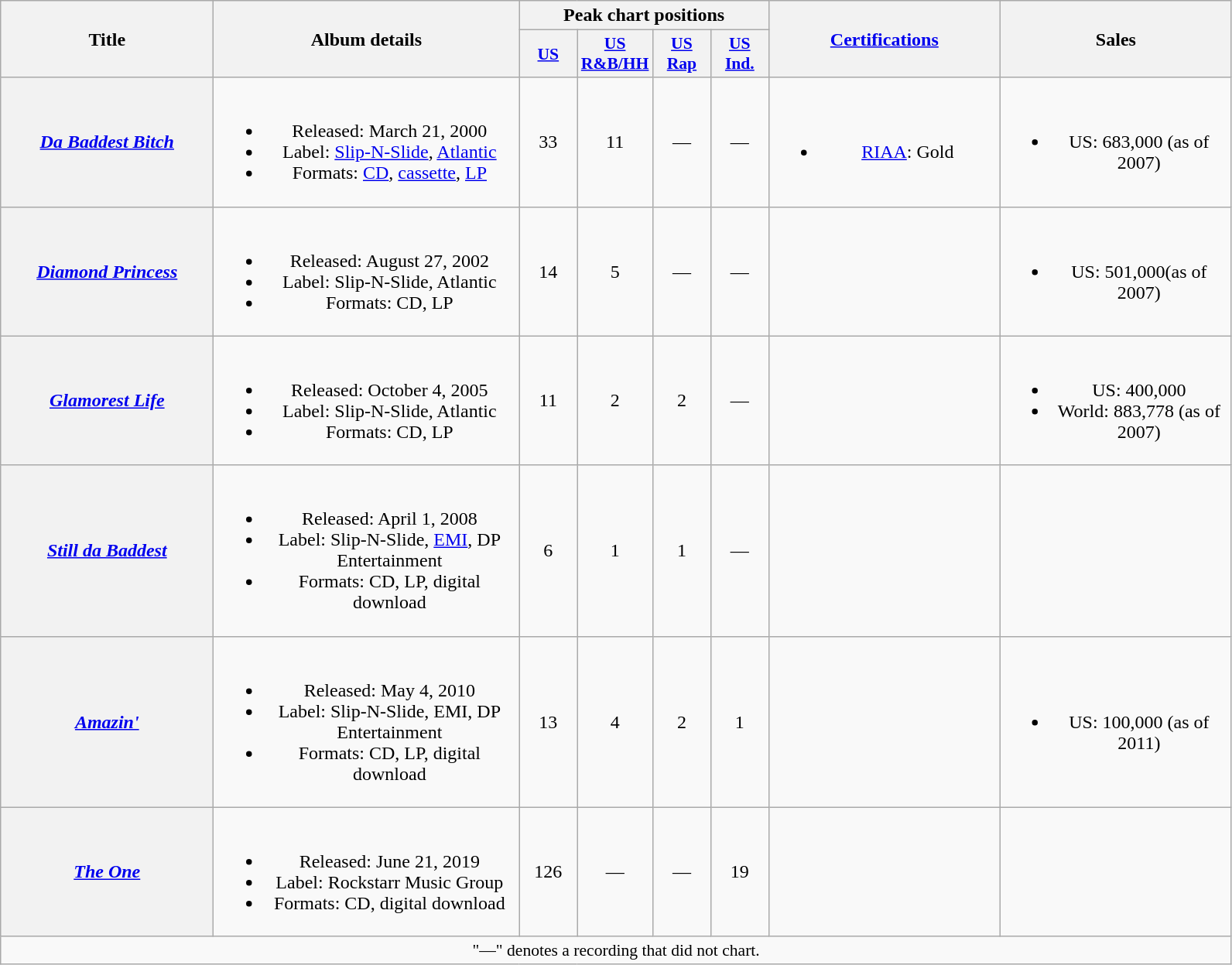<table class="wikitable plainrowheaders" style="text-align:center;">
<tr>
<th scope="col" rowspan="2" style="width:11em;">Title</th>
<th scope="col" rowspan="2" style="width:16em;">Album details</th>
<th scope="col" colspan="4">Peak chart positions</th>
<th scope="col" rowspan="2" style="width:12em;"><a href='#'>Certifications</a></th>
<th scope="col" rowspan="2" style="width:12em;">Sales</th>
</tr>
<tr>
<th scope="col" style="width:3em;font-size:90%;"><a href='#'>US</a></th>
<th scope="col" style="width:3em;font-size:90%;"><a href='#'>US<br>R&B/HH</a></th>
<th scope="col" style="width:3em;font-size:90%;"><a href='#'>US<br>Rap</a></th>
<th scope="col" style="width:3em;font-size:90%;"><a href='#'>US<br>Ind.</a></th>
</tr>
<tr>
<th scope="row"><em><a href='#'>Da Baddest Bitch</a></em></th>
<td><br><ul><li>Released: March 21, 2000</li><li>Label: <a href='#'>Slip-N-Slide</a>, <a href='#'>Atlantic</a></li><li>Formats: <a href='#'>CD</a>, <a href='#'>cassette</a>, <a href='#'>LP</a></li></ul></td>
<td>33</td>
<td>11</td>
<td>—</td>
<td>—</td>
<td><br><ul><li><a href='#'>RIAA</a>: Gold</li></ul></td>
<td><br><ul><li>US: 683,000 (as of 2007)</li></ul></td>
</tr>
<tr>
<th scope="row"><em><a href='#'>Diamond Princess</a></em></th>
<td><br><ul><li>Released: August 27, 2002</li><li>Label: Slip-N-Slide, Atlantic</li><li>Formats: CD, LP</li></ul></td>
<td>14</td>
<td>5</td>
<td>—</td>
<td>—</td>
<td></td>
<td><br><ul><li>US: 501,000(as of 2007)</li></ul></td>
</tr>
<tr>
<th scope="row"><em><a href='#'>Glamorest Life</a></em></th>
<td><br><ul><li>Released: October 4, 2005</li><li>Label: Slip-N-Slide, Atlantic</li><li>Formats: CD, LP</li></ul></td>
<td>11</td>
<td>2</td>
<td>2</td>
<td>—</td>
<td></td>
<td><br><ul><li>US: 400,000</li><li>World: 883,778 (as of 2007)</li></ul></td>
</tr>
<tr>
<th scope="row"><em><a href='#'>Still da Baddest</a></em></th>
<td><br><ul><li>Released: April 1, 2008</li><li>Label: Slip-N-Slide, <a href='#'>EMI</a>, DP Entertainment</li><li>Formats: CD, LP, digital download</li></ul></td>
<td>6</td>
<td>1</td>
<td>1</td>
<td>—</td>
<td></td>
<td></td>
</tr>
<tr>
<th scope="row"><em><a href='#'>Amazin'</a></em></th>
<td><br><ul><li>Released: May 4, 2010</li><li>Label: Slip-N-Slide, EMI, DP Entertainment</li><li>Formats: CD, LP, digital download</li></ul></td>
<td>13</td>
<td>4</td>
<td>2</td>
<td>1</td>
<td></td>
<td><br><ul><li>US: 100,000 (as of 2011)</li></ul></td>
</tr>
<tr>
<th scope="row"><em><a href='#'>The One</a></em></th>
<td><br><ul><li>Released: June 21, 2019</li><li>Label: Rockstarr Music Group</li><li>Formats: CD, digital download</li></ul></td>
<td>126<br></td>
<td>—</td>
<td>—</td>
<td>19</td>
<td></td>
<td></td>
</tr>
<tr>
<td colspan="14" style="font-size:90%">"—" denotes a recording that did not chart.</td>
</tr>
</table>
